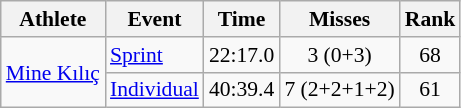<table class="wikitable" style="font-size:90%">
<tr>
<th>Athlete</th>
<th>Event</th>
<th>Time</th>
<th>Misses</th>
<th>Rank</th>
</tr>
<tr align=center>
<td align=left rowspan=2><a href='#'>Mine Kılıç</a></td>
<td align=left><a href='#'>Sprint</a></td>
<td>22:17.0</td>
<td>3 (0+3)</td>
<td>68</td>
</tr>
<tr align=center>
<td align=left><a href='#'>Individual</a></td>
<td>40:39.4</td>
<td>7 (2+2+1+2)</td>
<td>61</td>
</tr>
</table>
